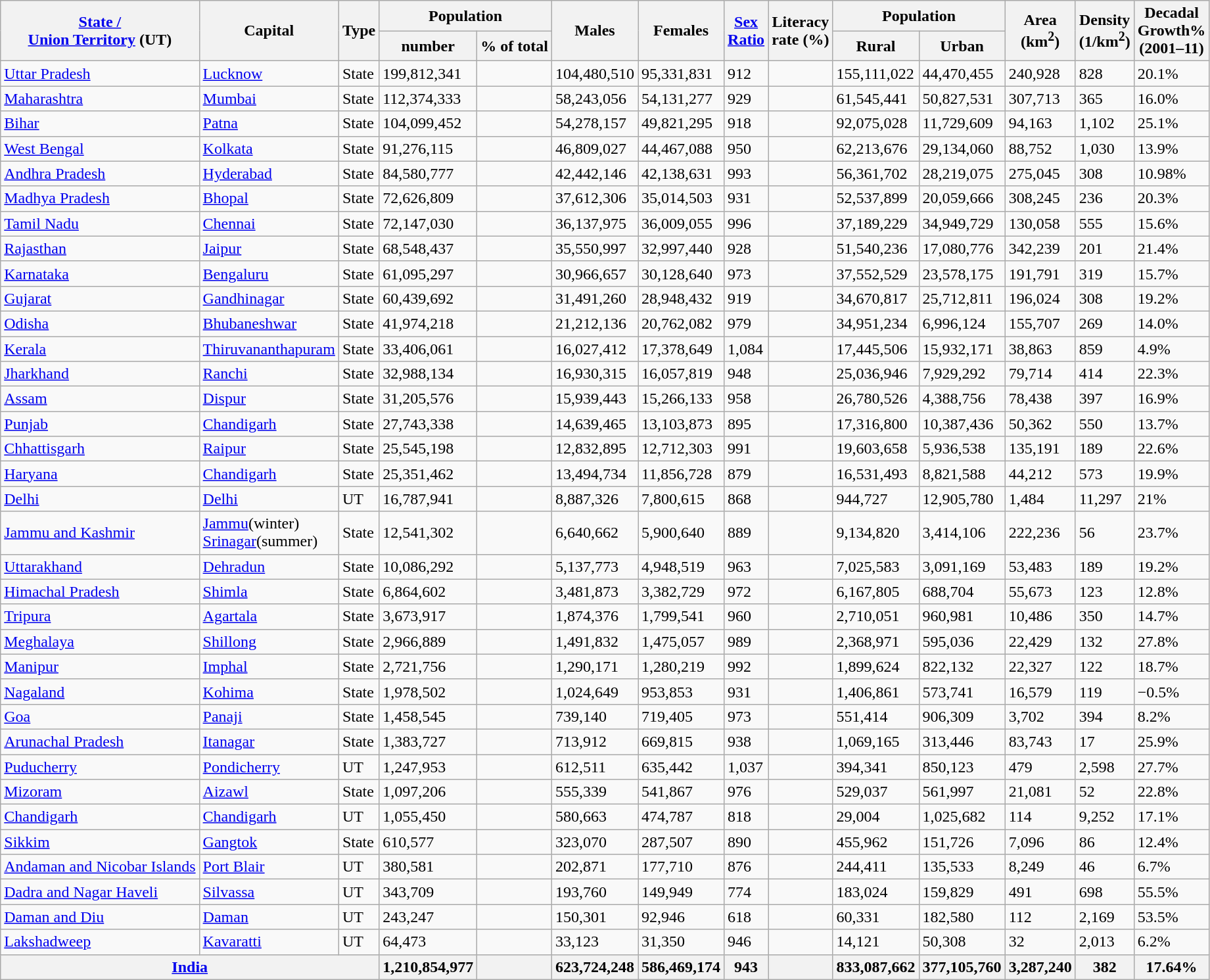<table class="wikitable sortable static-row-numbers static-row-header-text defaultright col1left col2left col3center hover-highlight">
<tr>
<th rowspan=2><a href='#'>State / <br> Union Territory</a> (UT)</th>
<th rowspan=2>Capital</th>
<th rowspan=2>Type</th>
<th colspan=2>Population</th>
<th rowspan=2>Males</th>
<th rowspan=2>Females</th>
<th rowspan=2><a href='#'>Sex<br>Ratio</a> <br></th>
<th rowspan=2>Literacy<br>rate (%)</th>
<th colspan=2>Population</th>
<th rowspan=2>Area <br> (km<sup>2</sup>)</th>
<th rowspan=2>Density <br> (1/km<sup>2</sup>)</th>
<th rowspan=2>Decadal<br>Growth%<br>(2001–11)</th>
</tr>
<tr>
<th>number</th>
<th>% of total</th>
<th>Rural</th>
<th>Urban</th>
</tr>
<tr>
<td><a href='#'>Uttar Pradesh</a></td>
<td><a href='#'>Lucknow</a></td>
<td>State</td>
<td>199,812,341</td>
<td></td>
<td>104,480,510</td>
<td>95,331,831</td>
<td>912</td>
<td></td>
<td>155,111,022</td>
<td>44,470,455</td>
<td>240,928</td>
<td>828</td>
<td>20.1%</td>
</tr>
<tr>
<td><a href='#'>Maharashtra</a></td>
<td><a href='#'>Mumbai</a></td>
<td>State</td>
<td>112,374,333</td>
<td></td>
<td>58,243,056</td>
<td>54,131,277</td>
<td>929</td>
<td></td>
<td>61,545,441</td>
<td>50,827,531</td>
<td>307,713</td>
<td>365</td>
<td>16.0%</td>
</tr>
<tr>
<td><a href='#'>Bihar</a></td>
<td><a href='#'>Patna</a></td>
<td>State</td>
<td>104,099,452</td>
<td></td>
<td>54,278,157</td>
<td>49,821,295</td>
<td>918</td>
<td></td>
<td>92,075,028</td>
<td>11,729,609</td>
<td>94,163</td>
<td>1,102</td>
<td>25.1%</td>
</tr>
<tr>
<td><a href='#'>West Bengal</a></td>
<td><a href='#'>Kolkata</a></td>
<td>State</td>
<td>91,276,115</td>
<td></td>
<td>46,809,027</td>
<td>44,467,088</td>
<td>950</td>
<td></td>
<td>62,213,676</td>
<td>29,134,060</td>
<td>88,752</td>
<td>1,030</td>
<td>13.9%</td>
</tr>
<tr>
<td><a href='#'>Andhra Pradesh</a></td>
<td><a href='#'>Hyderabad</a></td>
<td>State</td>
<td>84,580,777</td>
<td></td>
<td>42,442,146</td>
<td>42,138,631</td>
<td>993</td>
<td></td>
<td>56,361,702</td>
<td>28,219,075</td>
<td>275,045</td>
<td>308</td>
<td>10.98%</td>
</tr>
<tr>
<td><a href='#'>Madhya Pradesh</a></td>
<td><a href='#'>Bhopal</a></td>
<td>State</td>
<td>72,626,809</td>
<td></td>
<td>37,612,306</td>
<td>35,014,503</td>
<td>931</td>
<td></td>
<td>52,537,899</td>
<td>20,059,666</td>
<td>308,245</td>
<td>236</td>
<td>20.3%</td>
</tr>
<tr>
<td><a href='#'>Tamil Nadu</a></td>
<td><a href='#'>Chennai</a></td>
<td>State</td>
<td>72,147,030</td>
<td></td>
<td>36,137,975</td>
<td>36,009,055</td>
<td>996</td>
<td></td>
<td>37,189,229</td>
<td>34,949,729</td>
<td>130,058</td>
<td>555</td>
<td>15.6%</td>
</tr>
<tr>
<td><a href='#'>Rajasthan</a></td>
<td><a href='#'>Jaipur</a></td>
<td>State</td>
<td>68,548,437</td>
<td></td>
<td>35,550,997</td>
<td>32,997,440</td>
<td>928</td>
<td></td>
<td>51,540,236</td>
<td>17,080,776</td>
<td>342,239</td>
<td>201</td>
<td>21.4%</td>
</tr>
<tr>
<td><a href='#'>Karnataka</a></td>
<td><a href='#'>Bengaluru</a></td>
<td>State</td>
<td>61,095,297</td>
<td></td>
<td>30,966,657</td>
<td>30,128,640</td>
<td>973</td>
<td></td>
<td>37,552,529</td>
<td>23,578,175</td>
<td>191,791</td>
<td>319</td>
<td>15.7%</td>
</tr>
<tr>
<td><a href='#'>Gujarat</a></td>
<td><a href='#'>Gandhinagar</a></td>
<td>State</td>
<td>60,439,692</td>
<td></td>
<td>31,491,260</td>
<td>28,948,432</td>
<td>919</td>
<td></td>
<td>34,670,817</td>
<td>25,712,811</td>
<td>196,024</td>
<td>308</td>
<td>19.2%</td>
</tr>
<tr>
<td><a href='#'>Odisha</a></td>
<td><a href='#'>Bhubaneshwar</a></td>
<td>State</td>
<td>41,974,218</td>
<td></td>
<td>21,212,136</td>
<td>20,762,082</td>
<td>979</td>
<td></td>
<td>34,951,234</td>
<td>6,996,124</td>
<td>155,707</td>
<td>269</td>
<td>14.0%</td>
</tr>
<tr>
<td><a href='#'>Kerala</a></td>
<td><a href='#'>Thiruvananthapuram</a></td>
<td>State</td>
<td>33,406,061</td>
<td></td>
<td>16,027,412</td>
<td>17,378,649</td>
<td>1,084</td>
<td></td>
<td>17,445,506</td>
<td>15,932,171</td>
<td>38,863</td>
<td>859</td>
<td>4.9%</td>
</tr>
<tr>
<td><a href='#'>Jharkhand</a></td>
<td><a href='#'>Ranchi</a></td>
<td>State</td>
<td>32,988,134</td>
<td></td>
<td>16,930,315</td>
<td>16,057,819</td>
<td>948</td>
<td></td>
<td>25,036,946</td>
<td>7,929,292</td>
<td>79,714</td>
<td>414</td>
<td>22.3%</td>
</tr>
<tr>
<td><a href='#'>Assam</a></td>
<td><a href='#'>Dispur</a></td>
<td>State</td>
<td>31,205,576</td>
<td></td>
<td>15,939,443</td>
<td>15,266,133</td>
<td>958</td>
<td></td>
<td>26,780,526</td>
<td>4,388,756</td>
<td>78,438</td>
<td>397</td>
<td>16.9%</td>
</tr>
<tr>
<td><a href='#'>Punjab</a></td>
<td><a href='#'>Chandigarh</a></td>
<td>State</td>
<td>27,743,338</td>
<td></td>
<td>14,639,465</td>
<td>13,103,873</td>
<td>895</td>
<td></td>
<td>17,316,800</td>
<td>10,387,436</td>
<td>50,362</td>
<td>550</td>
<td>13.7%</td>
</tr>
<tr>
<td><a href='#'>Chhattisgarh</a></td>
<td><a href='#'>Raipur</a></td>
<td>State</td>
<td>25,545,198</td>
<td></td>
<td>12,832,895</td>
<td>12,712,303</td>
<td>991</td>
<td></td>
<td>19,603,658</td>
<td>5,936,538</td>
<td>135,191</td>
<td>189</td>
<td>22.6%</td>
</tr>
<tr>
<td><a href='#'>Haryana</a></td>
<td><a href='#'>Chandigarh</a></td>
<td>State</td>
<td>25,351,462</td>
<td></td>
<td>13,494,734</td>
<td>11,856,728</td>
<td>879</td>
<td></td>
<td>16,531,493</td>
<td>8,821,588</td>
<td>44,212</td>
<td>573</td>
<td>19.9%</td>
</tr>
<tr>
<td><a href='#'>Delhi</a></td>
<td><a href='#'>Delhi</a></td>
<td>UT</td>
<td>16,787,941</td>
<td></td>
<td>8,887,326</td>
<td>7,800,615</td>
<td>868</td>
<td></td>
<td>944,727</td>
<td>12,905,780</td>
<td>1,484</td>
<td>11,297</td>
<td>21%</td>
</tr>
<tr>
<td><a href='#'>Jammu and Kashmir</a></td>
<td><a href='#'>Jammu</a>(winter)<br><a href='#'>Srinagar</a>(summer)</td>
<td>State</td>
<td>12,541,302</td>
<td></td>
<td>6,640,662</td>
<td>5,900,640</td>
<td>889</td>
<td></td>
<td>9,134,820</td>
<td>3,414,106</td>
<td>222,236</td>
<td>56</td>
<td>23.7%</td>
</tr>
<tr>
<td><a href='#'>Uttarakhand</a></td>
<td><a href='#'>Dehradun</a></td>
<td>State</td>
<td>10,086,292</td>
<td></td>
<td>5,137,773</td>
<td>4,948,519</td>
<td>963</td>
<td></td>
<td>7,025,583</td>
<td>3,091,169</td>
<td>53,483</td>
<td>189</td>
<td>19.2%</td>
</tr>
<tr>
<td><a href='#'>Himachal Pradesh</a></td>
<td><a href='#'>Shimla</a></td>
<td>State</td>
<td>6,864,602</td>
<td></td>
<td>3,481,873</td>
<td>3,382,729</td>
<td>972</td>
<td></td>
<td>6,167,805</td>
<td>688,704</td>
<td>55,673</td>
<td>123</td>
<td>12.8%</td>
</tr>
<tr>
<td><a href='#'>Tripura</a></td>
<td><a href='#'>Agartala</a></td>
<td>State</td>
<td>3,673,917</td>
<td></td>
<td>1,874,376</td>
<td>1,799,541</td>
<td>960</td>
<td></td>
<td>2,710,051</td>
<td>960,981</td>
<td>10,486</td>
<td>350</td>
<td>14.7%</td>
</tr>
<tr>
<td><a href='#'>Meghalaya</a></td>
<td><a href='#'>Shillong</a></td>
<td>State</td>
<td>2,966,889</td>
<td></td>
<td>1,491,832</td>
<td>1,475,057</td>
<td>989</td>
<td></td>
<td>2,368,971</td>
<td>595,036</td>
<td>22,429</td>
<td>132</td>
<td>27.8%</td>
</tr>
<tr>
<td><a href='#'>Manipur</a></td>
<td><a href='#'>Imphal</a></td>
<td>State</td>
<td>2,721,756</td>
<td></td>
<td>1,290,171</td>
<td>1,280,219</td>
<td>992</td>
<td></td>
<td>1,899,624</td>
<td>822,132</td>
<td>22,327</td>
<td>122</td>
<td>18.7%</td>
</tr>
<tr>
<td><a href='#'>Nagaland</a></td>
<td><a href='#'>Kohima</a></td>
<td>State</td>
<td>1,978,502</td>
<td></td>
<td>1,024,649</td>
<td>953,853</td>
<td>931</td>
<td></td>
<td>1,406,861</td>
<td>573,741</td>
<td>16,579</td>
<td>119</td>
<td>−0.5%</td>
</tr>
<tr>
<td><a href='#'>Goa</a></td>
<td><a href='#'>Panaji</a></td>
<td>State</td>
<td>1,458,545</td>
<td></td>
<td>739,140</td>
<td>719,405</td>
<td>973</td>
<td></td>
<td>551,414</td>
<td>906,309</td>
<td>3,702</td>
<td>394</td>
<td>8.2%</td>
</tr>
<tr>
<td><a href='#'>Arunachal Pradesh</a></td>
<td><a href='#'>Itanagar</a></td>
<td>State</td>
<td>1,383,727</td>
<td></td>
<td>713,912</td>
<td>669,815</td>
<td>938</td>
<td></td>
<td>1,069,165</td>
<td>313,446</td>
<td>83,743</td>
<td>17</td>
<td>25.9%</td>
</tr>
<tr>
<td><a href='#'>Puducherry</a></td>
<td><a href='#'>Pondicherry</a></td>
<td>UT</td>
<td>1,247,953</td>
<td></td>
<td>612,511</td>
<td>635,442</td>
<td>1,037</td>
<td></td>
<td>394,341</td>
<td>850,123</td>
<td>479</td>
<td>2,598</td>
<td>27.7%</td>
</tr>
<tr>
<td><a href='#'>Mizoram</a></td>
<td><a href='#'>Aizawl</a></td>
<td>State</td>
<td>1,097,206</td>
<td></td>
<td>555,339</td>
<td>541,867</td>
<td>976</td>
<td></td>
<td>529,037</td>
<td>561,997</td>
<td>21,081</td>
<td>52</td>
<td>22.8%</td>
</tr>
<tr>
<td><a href='#'>Chandigarh</a></td>
<td><a href='#'>Chandigarh</a></td>
<td>UT</td>
<td>1,055,450</td>
<td></td>
<td>580,663</td>
<td>474,787</td>
<td>818</td>
<td></td>
<td>29,004</td>
<td>1,025,682</td>
<td>114</td>
<td>9,252</td>
<td>17.1%</td>
</tr>
<tr>
<td><a href='#'>Sikkim</a></td>
<td><a href='#'>Gangtok</a></td>
<td>State</td>
<td>610,577</td>
<td></td>
<td>323,070</td>
<td>287,507</td>
<td>890</td>
<td></td>
<td>455,962</td>
<td>151,726</td>
<td>7,096</td>
<td>86</td>
<td>12.4%</td>
</tr>
<tr>
<td><a href='#'>Andaman and Nicobar Islands</a></td>
<td><a href='#'>Port Blair</a></td>
<td>UT</td>
<td>380,581</td>
<td></td>
<td>202,871</td>
<td>177,710</td>
<td>876</td>
<td></td>
<td>244,411</td>
<td>135,533</td>
<td>8,249</td>
<td>46</td>
<td>6.7%</td>
</tr>
<tr>
<td><a href='#'>Dadra and Nagar Haveli</a></td>
<td><a href='#'>Silvassa</a></td>
<td>UT</td>
<td>343,709</td>
<td></td>
<td>193,760</td>
<td>149,949</td>
<td>774</td>
<td></td>
<td>183,024</td>
<td>159,829</td>
<td>491</td>
<td>698</td>
<td>55.5%</td>
</tr>
<tr>
<td><a href='#'>Daman and Diu</a></td>
<td><a href='#'>Daman</a></td>
<td>UT</td>
<td>243,247</td>
<td></td>
<td>150,301</td>
<td>92,946</td>
<td>618</td>
<td></td>
<td>60,331</td>
<td>182,580</td>
<td>112</td>
<td>2,169</td>
<td>53.5%</td>
</tr>
<tr>
<td><a href='#'>Lakshadweep</a></td>
<td><a href='#'>Kavaratti</a></td>
<td>UT</td>
<td>64,473</td>
<td></td>
<td>33,123</td>
<td>31,350</td>
<td>946</td>
<td></td>
<td>14,121</td>
<td>50,308</td>
<td>32</td>
<td>2,013</td>
<td>6.2%</td>
</tr>
<tr class=sortbottom>
<th colspan="3"><a href='#'>India</a></th>
<th>1,210,854,977</th>
<th></th>
<th>623,724,248</th>
<th>586,469,174</th>
<th>943</th>
<th></th>
<th>833,087,662</th>
<th>377,105,760</th>
<th>3,287,240</th>
<th>382</th>
<th>17.64%</th>
</tr>
</table>
